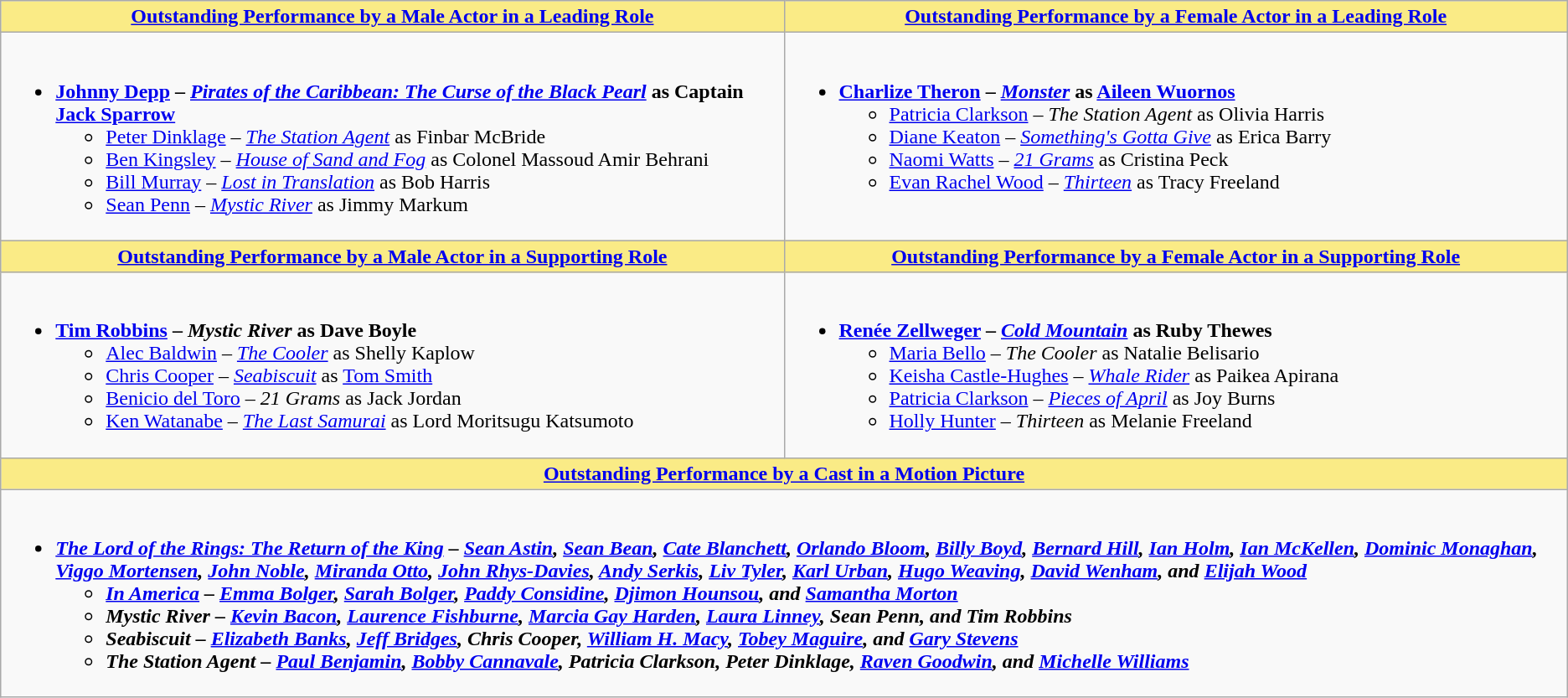<table class=wikitable style="width="100%">
<tr>
<th style="background:#FAEB86;" width="50%"><a href='#'>Outstanding Performance by a Male Actor in a Leading Role</a></th>
<th style="background:#FAEB86;" width="50%"><a href='#'>Outstanding Performance by a Female Actor in a Leading Role</a></th>
</tr>
<tr>
<td valign="top"><br><ul><li><strong><a href='#'>Johnny Depp</a> – <em><a href='#'>Pirates of the Caribbean: The Curse of the Black Pearl</a></em> as Captain <a href='#'>Jack Sparrow</a></strong><ul><li><a href='#'>Peter Dinklage</a> – <em><a href='#'>The Station Agent</a></em> as Finbar McBride</li><li><a href='#'>Ben Kingsley</a> – <em><a href='#'>House of Sand and Fog</a></em> as Colonel Massoud Amir Behrani</li><li><a href='#'>Bill Murray</a> – <em><a href='#'>Lost in Translation</a></em> as Bob Harris</li><li><a href='#'>Sean Penn</a> – <em><a href='#'>Mystic River</a></em> as Jimmy Markum</li></ul></li></ul></td>
<td valign="top"><br><ul><li><strong><a href='#'>Charlize Theron</a> – <em><a href='#'>Monster</a></em> as <a href='#'>Aileen Wuornos</a></strong><ul><li><a href='#'>Patricia Clarkson</a> – <em>The Station Agent</em> as Olivia Harris</li><li><a href='#'>Diane Keaton</a> – <em><a href='#'>Something's Gotta Give</a></em> as Erica Barry</li><li><a href='#'>Naomi Watts</a> – <em><a href='#'>21 Grams</a></em> as Cristina Peck</li><li><a href='#'>Evan Rachel Wood</a> – <em><a href='#'>Thirteen</a></em> as Tracy Freeland</li></ul></li></ul></td>
</tr>
<tr>
<th style="background:#FAEB86;"><a href='#'>Outstanding Performance by a Male Actor in a Supporting Role</a></th>
<th style="background:#FAEB86;"><a href='#'>Outstanding Performance by a Female Actor in a Supporting Role</a></th>
</tr>
<tr>
<td valign="top"><br><ul><li><strong><a href='#'>Tim Robbins</a> – <em>Mystic River</em> as Dave Boyle</strong><ul><li><a href='#'>Alec Baldwin</a> – <em><a href='#'>The Cooler</a></em> as Shelly Kaplow</li><li><a href='#'>Chris Cooper</a> – <em><a href='#'>Seabiscuit</a></em> as <a href='#'>Tom Smith</a></li><li><a href='#'>Benicio del Toro</a> – <em>21 Grams</em> as Jack Jordan</li><li><a href='#'>Ken Watanabe</a> – <em><a href='#'>The Last Samurai</a></em> as Lord Moritsugu Katsumoto</li></ul></li></ul></td>
<td valign="top"><br><ul><li><strong><a href='#'>Renée Zellweger</a> – <em><a href='#'>Cold Mountain</a></em> as Ruby Thewes</strong><ul><li><a href='#'>Maria Bello</a> – <em>The Cooler</em> as Natalie Belisario</li><li><a href='#'>Keisha Castle-Hughes</a> – <em><a href='#'>Whale Rider</a></em> as Paikea Apirana</li><li><a href='#'>Patricia Clarkson</a> – <em><a href='#'>Pieces of April</a></em> as Joy Burns</li><li><a href='#'>Holly Hunter</a> – <em>Thirteen</em> as Melanie Freeland</li></ul></li></ul></td>
</tr>
<tr>
<th colspan="2" style="background:#FAEB86;"><a href='#'>Outstanding Performance by a Cast in a Motion Picture</a></th>
</tr>
<tr>
<td colspan="2" style="vertical-align:top;"><br><ul><li><strong><em><a href='#'>The Lord of the Rings: The Return of the King</a><em> – <a href='#'>Sean Astin</a>, <a href='#'>Sean Bean</a>, <a href='#'>Cate Blanchett</a>, <a href='#'>Orlando Bloom</a>, <a href='#'>Billy Boyd</a>, <a href='#'>Bernard Hill</a>, <a href='#'>Ian Holm</a>, <a href='#'>Ian McKellen</a>, <a href='#'>Dominic Monaghan</a>, <a href='#'>Viggo Mortensen</a>, <a href='#'>John Noble</a>, <a href='#'>Miranda Otto</a>, <a href='#'>John Rhys-Davies</a>, <a href='#'>Andy Serkis</a>, <a href='#'>Liv Tyler</a>, <a href='#'>Karl Urban</a>, <a href='#'>Hugo Weaving</a>, <a href='#'>David Wenham</a>, and <a href='#'>Elijah Wood</a><strong><ul><li></em><a href='#'>In America</a><em> – <a href='#'>Emma Bolger</a>, <a href='#'>Sarah Bolger</a>, <a href='#'>Paddy Considine</a>, <a href='#'>Djimon Hounsou</a>, and <a href='#'>Samantha Morton</a></li><li></em>Mystic River<em> – <a href='#'>Kevin Bacon</a>, <a href='#'>Laurence Fishburne</a>, <a href='#'>Marcia Gay Harden</a>, <a href='#'>Laura Linney</a>, Sean Penn, and Tim Robbins</li><li></em>Seabiscuit<em> – <a href='#'>Elizabeth Banks</a>, <a href='#'>Jeff Bridges</a>, Chris Cooper, <a href='#'>William H. Macy</a>, <a href='#'>Tobey Maguire</a>, and <a href='#'>Gary Stevens</a></li><li></em>The Station Agent<em> – <a href='#'>Paul Benjamin</a>, <a href='#'>Bobby Cannavale</a>, Patricia Clarkson, Peter Dinklage, <a href='#'>Raven Goodwin</a>, and <a href='#'>Michelle Williams</a></li></ul></li></ul></td>
</tr>
</table>
